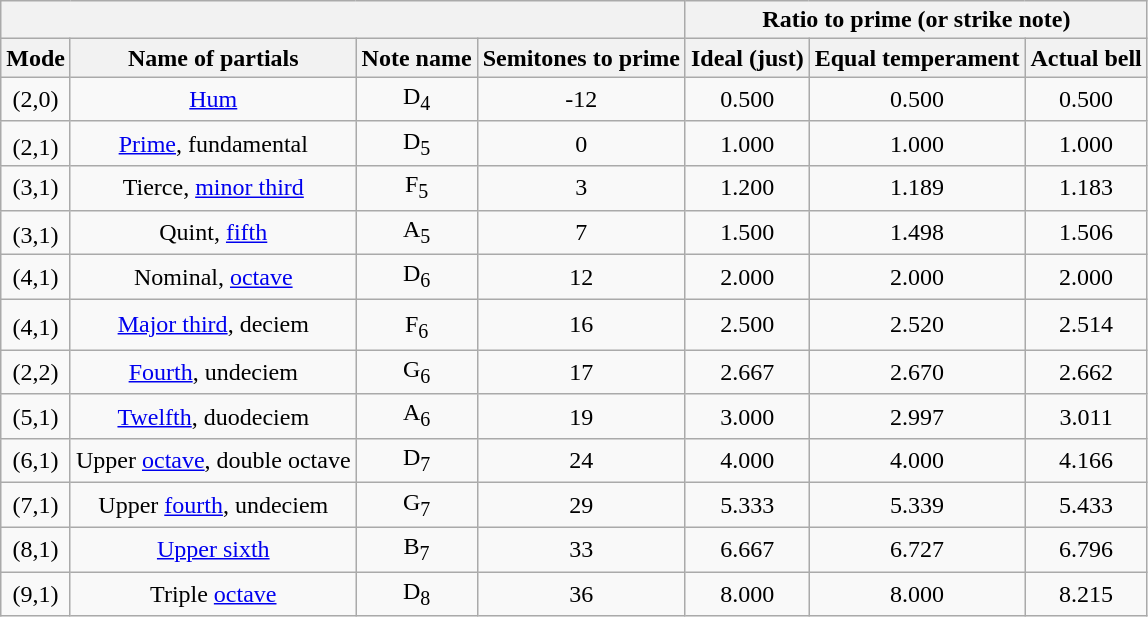<table class="wikitable" style="text-align: center">
<tr>
<th colspan="4"></th>
<th colspan="3">Ratio to prime (or strike note)</th>
</tr>
<tr>
<th>Mode</th>
<th>Name of partials</th>
<th>Note name</th>
<th>Semitones to prime</th>
<th>Ideal (just)</th>
<th>Equal temperament</th>
<th>Actual bell</th>
</tr>
<tr>
<td>(2,0)</td>
<td><a href='#'>Hum</a></td>
<td>D<sub>4</sub></td>
<td>-12</td>
<td>0.500</td>
<td>0.500</td>
<td>0.500</td>
</tr>
<tr>
<td>(2,1<sup></sup>)</td>
<td><a href='#'>Prime</a>, fundamental</td>
<td>D<sub>5</sub></td>
<td>0</td>
<td>1.000</td>
<td>1.000</td>
<td>1.000</td>
</tr>
<tr>
<td>(3,1)</td>
<td>Tierce, <a href='#'>minor third</a></td>
<td>F<sub>5</sub></td>
<td>3</td>
<td>1.200</td>
<td>1.189</td>
<td>1.183</td>
</tr>
<tr>
<td>(3,1<sup></sup>)</td>
<td>Quint, <a href='#'>fifth</a></td>
<td>A<sub>5</sub></td>
<td>7</td>
<td>1.500</td>
<td>1.498</td>
<td>1.506</td>
</tr>
<tr>
<td>(4,1)</td>
<td>Nominal, <a href='#'>octave</a></td>
<td>D<sub>6</sub></td>
<td>12</td>
<td>2.000</td>
<td>2.000</td>
<td>2.000</td>
</tr>
<tr>
<td>(4,1<sup></sup>)</td>
<td><a href='#'>Major third</a>, deciem</td>
<td>F<sup></sup><sub>6</sub></td>
<td>16</td>
<td>2.500</td>
<td>2.520</td>
<td>2.514</td>
</tr>
<tr>
<td>(2,2)</td>
<td><a href='#'>Fourth</a>, undeciem</td>
<td>G<sub>6</sub></td>
<td>17</td>
<td>2.667</td>
<td>2.670</td>
<td>2.662</td>
</tr>
<tr>
<td>(5,1)</td>
<td><a href='#'>Twelfth</a>, duodeciem</td>
<td>A<sub>6</sub></td>
<td>19</td>
<td>3.000</td>
<td>2.997</td>
<td>3.011</td>
</tr>
<tr>
<td>(6,1)</td>
<td>Upper <a href='#'>octave</a>, double octave</td>
<td>D<sub>7</sub></td>
<td>24</td>
<td>4.000</td>
<td>4.000</td>
<td>4.166</td>
</tr>
<tr>
<td>(7,1)</td>
<td>Upper <a href='#'>fourth</a>, undeciem</td>
<td>G<sub>7</sub></td>
<td>29</td>
<td>5.333</td>
<td>5.339</td>
<td>5.433</td>
</tr>
<tr>
<td>(8,1)</td>
<td><a href='#'>Upper sixth</a></td>
<td>B<sub>7</sub></td>
<td>33</td>
<td>6.667</td>
<td>6.727</td>
<td>6.796</td>
</tr>
<tr>
<td>(9,1)</td>
<td>Triple <a href='#'>octave</a></td>
<td>D<sub>8</sub></td>
<td>36</td>
<td>8.000</td>
<td>8.000</td>
<td>8.215</td>
</tr>
</table>
